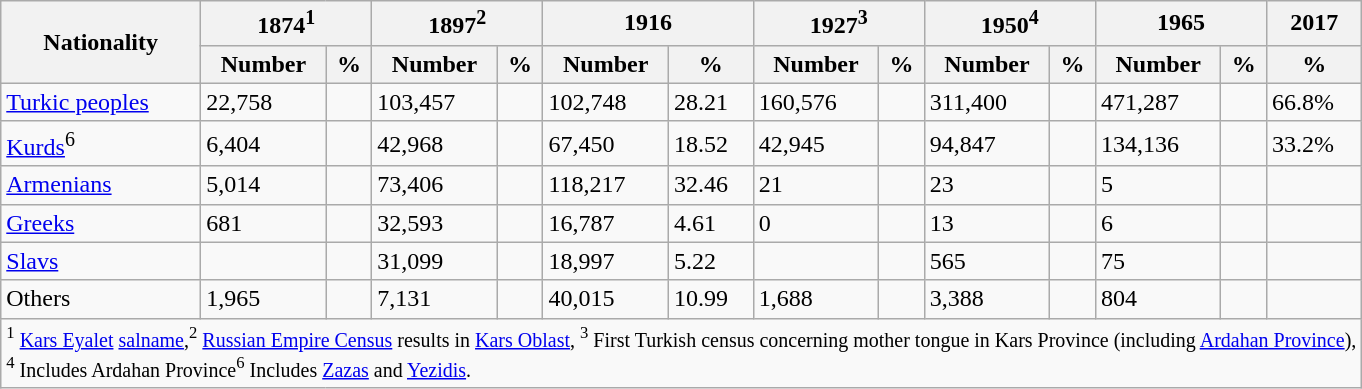<table class="wikitable sortable">
<tr>
<th rowspan="2">Nationality</th>
<th colspan="2">1874<sup>1</sup></th>
<th colspan="2">1897<sup>2</sup></th>
<th colspan="2">1916</th>
<th colspan="2">1927<sup>3</sup></th>
<th colspan="2">1950<sup>4</sup></th>
<th colspan="2">1965</th>
<th>2017</th>
</tr>
<tr>
<th>Number</th>
<th>%</th>
<th>Number</th>
<th>%</th>
<th>Number</th>
<th>%</th>
<th>Number</th>
<th>%</th>
<th>Number</th>
<th>%</th>
<th>Number</th>
<th>%</th>
<th>%</th>
</tr>
<tr>
<td><a href='#'>Turkic peoples</a></td>
<td>22,758</td>
<td></td>
<td>103,457</td>
<td></td>
<td>102,748</td>
<td>28.21</td>
<td>160,576</td>
<td></td>
<td>311,400</td>
<td></td>
<td>471,287</td>
<td></td>
<td>66.8%</td>
</tr>
<tr>
<td><a href='#'>Kurds</a><sup>6</sup></td>
<td>6,404</td>
<td></td>
<td>42,968</td>
<td></td>
<td>67,450</td>
<td>18.52</td>
<td>42,945</td>
<td></td>
<td>94,847</td>
<td></td>
<td>134,136</td>
<td></td>
<td>33.2%</td>
</tr>
<tr>
<td><a href='#'>Armenians</a></td>
<td>5,014</td>
<td></td>
<td>73,406</td>
<td></td>
<td>118,217</td>
<td>32.46</td>
<td>21</td>
<td></td>
<td>23</td>
<td></td>
<td>5</td>
<td></td>
<td></td>
</tr>
<tr>
<td><a href='#'>Greeks</a></td>
<td>681</td>
<td></td>
<td>32,593</td>
<td></td>
<td>16,787</td>
<td>4.61</td>
<td>0</td>
<td></td>
<td>13</td>
<td></td>
<td>6</td>
<td></td>
<td></td>
</tr>
<tr>
<td><a href='#'>Slavs</a></td>
<td></td>
<td></td>
<td>31,099</td>
<td></td>
<td>18,997</td>
<td>5.22</td>
<td></td>
<td></td>
<td>565</td>
<td></td>
<td>75</td>
<td></td>
<td></td>
</tr>
<tr>
<td>Others</td>
<td>1,965</td>
<td></td>
<td>7,131</td>
<td></td>
<td>40,015</td>
<td>10.99</td>
<td>1,688</td>
<td></td>
<td>3,388</td>
<td></td>
<td>804</td>
<td></td>
<td></td>
</tr>
<tr>
<td colspan="17" align="left"><small><sup>1</sup> <a href='#'>Kars Eyalet</a> <a href='#'>salname</a>,<sup>2</sup> <a href='#'>Russian Empire Census</a> results in <a href='#'>Kars Oblast</a>, <sup>3</sup> First Turkish census concerning mother tongue in Kars Province (including <a href='#'>Ardahan Province</a>),<br><sup>4</sup> Includes Ardahan Province<sup>6</sup> Includes <a href='#'>Zazas</a> and <a href='#'>Yezidis</a>.</small></td>
</tr>
</table>
